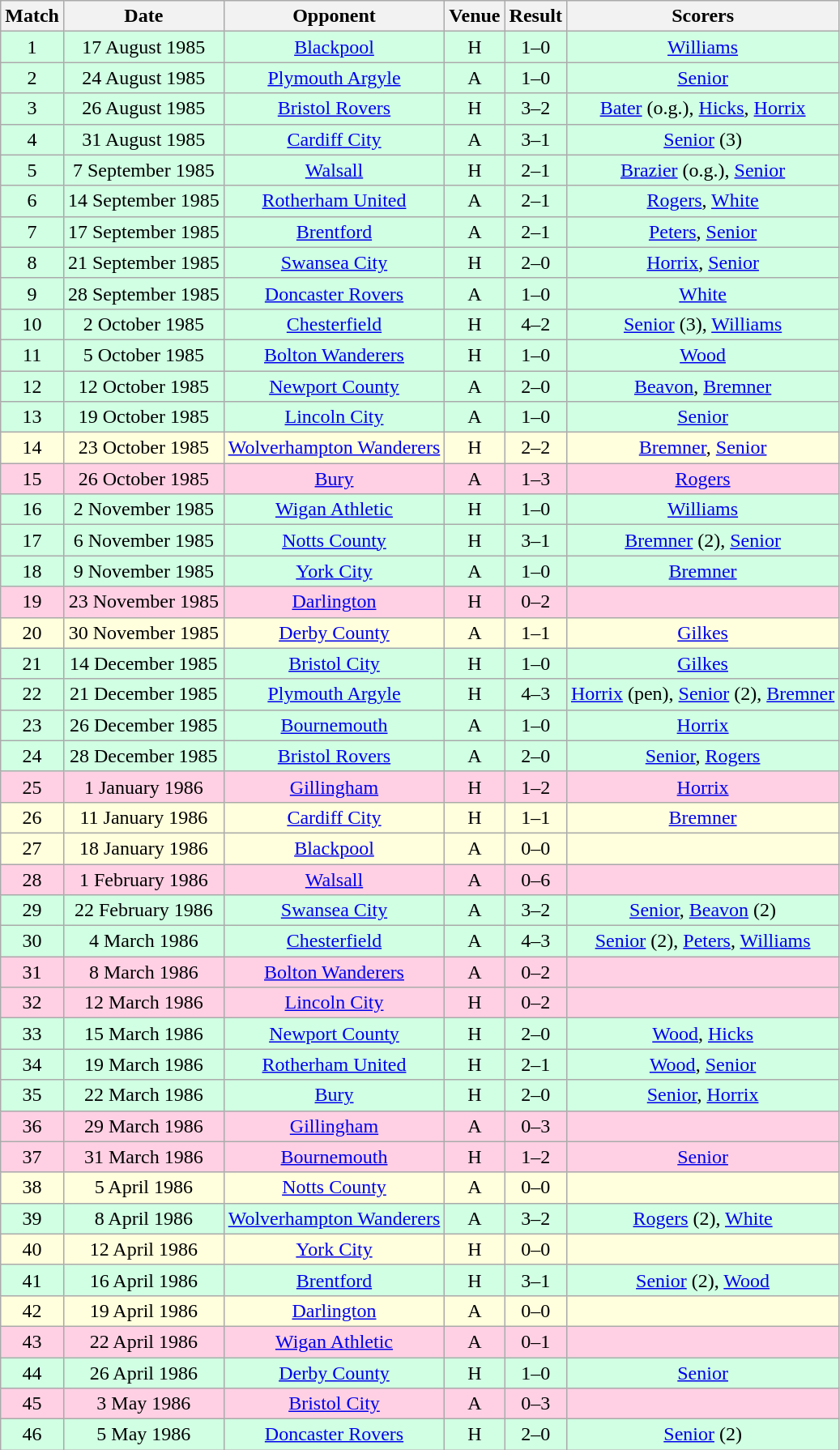<table class="wikitable " style="font-size:100%; text-align:center">
<tr>
<th>Match</th>
<th>Date</th>
<th>Opponent</th>
<th>Venue</th>
<th>Result</th>
<th>Scorers</th>
</tr>
<tr style="background: #d0ffe3;">
<td>1</td>
<td>17 August 1985</td>
<td><a href='#'>Blackpool</a></td>
<td>H</td>
<td>1–0</td>
<td><a href='#'>Williams</a></td>
</tr>
<tr style="background: #d0ffe3;">
<td>2</td>
<td>24 August 1985</td>
<td><a href='#'>Plymouth Argyle</a></td>
<td>A</td>
<td>1–0</td>
<td><a href='#'>Senior</a></td>
</tr>
<tr style="background: #d0ffe3;">
<td>3</td>
<td>26 August 1985</td>
<td><a href='#'>Bristol Rovers</a></td>
<td>H</td>
<td>3–2</td>
<td><a href='#'>Bater</a> (o.g.), <a href='#'>Hicks</a>, <a href='#'>Horrix</a></td>
</tr>
<tr style="background: #d0ffe3;">
<td>4</td>
<td>31 August 1985</td>
<td><a href='#'>Cardiff City</a></td>
<td>A</td>
<td>3–1</td>
<td><a href='#'>Senior</a> (3)</td>
</tr>
<tr style="background: #d0ffe3;">
<td>5</td>
<td>7 September 1985</td>
<td><a href='#'>Walsall</a></td>
<td>H</td>
<td>2–1</td>
<td><a href='#'>Brazier</a> (o.g.), <a href='#'>Senior</a></td>
</tr>
<tr style="background: #d0ffe3;">
<td>6</td>
<td>14 September 1985</td>
<td><a href='#'>Rotherham United</a></td>
<td>A</td>
<td>2–1</td>
<td><a href='#'>Rogers</a>, <a href='#'>White</a></td>
</tr>
<tr style="background: #d0ffe3;">
<td>7</td>
<td>17 September 1985</td>
<td><a href='#'>Brentford</a></td>
<td>A</td>
<td>2–1</td>
<td><a href='#'>Peters</a>, <a href='#'>Senior</a></td>
</tr>
<tr style="background: #d0ffe3;">
<td>8</td>
<td>21 September 1985</td>
<td><a href='#'>Swansea City</a></td>
<td>H</td>
<td>2–0</td>
<td><a href='#'>Horrix</a>, <a href='#'>Senior</a></td>
</tr>
<tr style="background: #d0ffe3;">
<td>9</td>
<td>28 September 1985</td>
<td><a href='#'>Doncaster Rovers</a></td>
<td>A</td>
<td>1–0</td>
<td><a href='#'>White</a></td>
</tr>
<tr style="background: #d0ffe3;">
<td>10</td>
<td>2 October 1985</td>
<td><a href='#'>Chesterfield</a></td>
<td>H</td>
<td>4–2</td>
<td><a href='#'>Senior</a> (3), <a href='#'>Williams</a></td>
</tr>
<tr style="background: #d0ffe3;">
<td>11</td>
<td>5 October 1985</td>
<td><a href='#'>Bolton Wanderers</a></td>
<td>H</td>
<td>1–0</td>
<td><a href='#'>Wood</a></td>
</tr>
<tr style="background: #d0ffe3;">
<td>12</td>
<td>12 October 1985</td>
<td><a href='#'>Newport County</a></td>
<td>A</td>
<td>2–0</td>
<td><a href='#'>Beavon</a>, <a href='#'>Bremner</a></td>
</tr>
<tr style="background: #d0ffe3;">
<td>13</td>
<td>19 October 1985</td>
<td><a href='#'>Lincoln City</a></td>
<td>A</td>
<td>1–0</td>
<td><a href='#'>Senior</a></td>
</tr>
<tr style="background: #ffffdd;">
<td>14</td>
<td>23 October 1985</td>
<td><a href='#'>Wolverhampton Wanderers</a></td>
<td>H</td>
<td>2–2</td>
<td><a href='#'>Bremner</a>, <a href='#'>Senior</a></td>
</tr>
<tr style="background: #ffd0e3;">
<td>15</td>
<td>26 October 1985</td>
<td><a href='#'>Bury</a></td>
<td>A</td>
<td>1–3</td>
<td><a href='#'>Rogers</a></td>
</tr>
<tr style="background: #d0ffe3;">
<td>16</td>
<td>2 November 1985</td>
<td><a href='#'>Wigan Athletic</a></td>
<td>H</td>
<td>1–0</td>
<td><a href='#'>Williams</a></td>
</tr>
<tr style="background: #d0ffe3;">
<td>17</td>
<td>6 November 1985</td>
<td><a href='#'>Notts County</a></td>
<td>H</td>
<td>3–1</td>
<td><a href='#'>Bremner</a> (2), <a href='#'>Senior</a></td>
</tr>
<tr style="background: #d0ffe3;">
<td>18</td>
<td>9 November 1985</td>
<td><a href='#'>York City</a></td>
<td>A</td>
<td>1–0</td>
<td><a href='#'>Bremner</a></td>
</tr>
<tr style="background: #ffd0e3;">
<td>19</td>
<td>23 November 1985</td>
<td><a href='#'>Darlington</a></td>
<td>H</td>
<td>0–2</td>
<td></td>
</tr>
<tr style="background: #ffffdd;">
<td>20</td>
<td>30 November 1985</td>
<td><a href='#'>Derby County</a></td>
<td>A</td>
<td>1–1</td>
<td><a href='#'>Gilkes</a></td>
</tr>
<tr style="background: #d0ffe3;">
<td>21</td>
<td>14 December 1985</td>
<td><a href='#'>Bristol City</a></td>
<td>H</td>
<td>1–0</td>
<td><a href='#'>Gilkes</a></td>
</tr>
<tr style="background: #d0ffe3;">
<td>22</td>
<td>21 December 1985</td>
<td><a href='#'>Plymouth Argyle</a></td>
<td>H</td>
<td>4–3</td>
<td><a href='#'>Horrix</a> (pen), <a href='#'>Senior</a> (2), <a href='#'>Bremner</a></td>
</tr>
<tr style="background: #d0ffe3;">
<td>23</td>
<td>26 December 1985</td>
<td><a href='#'>Bournemouth</a></td>
<td>A</td>
<td>1–0</td>
<td><a href='#'>Horrix</a></td>
</tr>
<tr style="background: #d0ffe3;">
<td>24</td>
<td>28 December 1985</td>
<td><a href='#'>Bristol Rovers</a></td>
<td>A</td>
<td>2–0</td>
<td><a href='#'>Senior</a>, <a href='#'>Rogers</a></td>
</tr>
<tr style="background: #ffd0e3;">
<td>25</td>
<td>1 January 1986</td>
<td><a href='#'>Gillingham</a></td>
<td>H</td>
<td>1–2</td>
<td><a href='#'>Horrix</a></td>
</tr>
<tr style="background: #ffffdd;">
<td>26</td>
<td>11 January 1986</td>
<td><a href='#'>Cardiff City</a></td>
<td>H</td>
<td>1–1</td>
<td><a href='#'>Bremner</a></td>
</tr>
<tr style="background: #ffffdd;">
<td>27</td>
<td>18 January 1986</td>
<td><a href='#'>Blackpool</a></td>
<td>A</td>
<td>0–0</td>
<td></td>
</tr>
<tr style="background: #ffd0e3;">
<td>28</td>
<td>1 February 1986</td>
<td><a href='#'>Walsall</a></td>
<td>A</td>
<td>0–6</td>
<td></td>
</tr>
<tr style="background: #d0ffe3;">
<td>29</td>
<td>22 February 1986</td>
<td><a href='#'>Swansea City</a></td>
<td>A</td>
<td>3–2</td>
<td><a href='#'>Senior</a>, <a href='#'>Beavon</a> (2)</td>
</tr>
<tr style="background: #d0ffe3;">
<td>30</td>
<td>4 March 1986</td>
<td><a href='#'>Chesterfield</a></td>
<td>A</td>
<td>4–3</td>
<td><a href='#'>Senior</a> (2), <a href='#'>Peters</a>, <a href='#'>Williams</a></td>
</tr>
<tr style="background: #ffd0e3;">
<td>31</td>
<td>8 March 1986</td>
<td><a href='#'>Bolton Wanderers</a></td>
<td>A</td>
<td>0–2</td>
<td></td>
</tr>
<tr style="background: #ffd0e3;">
<td>32</td>
<td>12 March 1986</td>
<td><a href='#'>Lincoln City</a></td>
<td>H</td>
<td>0–2</td>
<td></td>
</tr>
<tr style="background: #d0ffe3;">
<td>33</td>
<td>15 March 1986</td>
<td><a href='#'>Newport County</a></td>
<td>H</td>
<td>2–0</td>
<td><a href='#'>Wood</a>, <a href='#'>Hicks</a></td>
</tr>
<tr style="background: #d0ffe3;">
<td>34</td>
<td>19 March 1986</td>
<td><a href='#'>Rotherham United</a></td>
<td>H</td>
<td>2–1</td>
<td><a href='#'>Wood</a>, <a href='#'>Senior</a></td>
</tr>
<tr style="background: #d0ffe3;">
<td>35</td>
<td>22 March 1986</td>
<td><a href='#'>Bury</a></td>
<td>H</td>
<td>2–0</td>
<td><a href='#'>Senior</a>, <a href='#'>Horrix</a></td>
</tr>
<tr style="background: #ffd0e3;">
<td>36</td>
<td>29 March 1986</td>
<td><a href='#'>Gillingham</a></td>
<td>A</td>
<td>0–3</td>
<td></td>
</tr>
<tr style="background: #ffd0e3;">
<td>37</td>
<td>31 March 1986</td>
<td><a href='#'>Bournemouth</a></td>
<td>H</td>
<td>1–2</td>
<td><a href='#'>Senior</a></td>
</tr>
<tr style="background: #ffffdd;">
<td>38</td>
<td>5 April 1986</td>
<td><a href='#'>Notts County</a></td>
<td>A</td>
<td>0–0</td>
<td></td>
</tr>
<tr style="background: #d0ffe3;">
<td>39</td>
<td>8 April 1986</td>
<td><a href='#'>Wolverhampton Wanderers</a></td>
<td>A</td>
<td>3–2</td>
<td><a href='#'>Rogers</a> (2), <a href='#'>White</a></td>
</tr>
<tr style="background: #ffffdd;">
<td>40</td>
<td>12 April 1986</td>
<td><a href='#'>York City</a></td>
<td>H</td>
<td>0–0</td>
<td></td>
</tr>
<tr style="background: #d0ffe3;">
<td>41</td>
<td>16 April 1986</td>
<td><a href='#'>Brentford</a></td>
<td>H</td>
<td>3–1</td>
<td><a href='#'>Senior</a> (2), <a href='#'>Wood</a></td>
</tr>
<tr style="background: #ffffdd;">
<td>42</td>
<td>19 April 1986</td>
<td><a href='#'>Darlington</a></td>
<td>A</td>
<td>0–0</td>
<td></td>
</tr>
<tr style="background: #ffd0e3;">
<td>43</td>
<td>22 April 1986</td>
<td><a href='#'>Wigan Athletic</a></td>
<td>A</td>
<td>0–1</td>
<td></td>
</tr>
<tr style="background: #d0ffe3;">
<td>44</td>
<td>26 April 1986</td>
<td><a href='#'>Derby County</a></td>
<td>H</td>
<td>1–0</td>
<td><a href='#'>Senior</a></td>
</tr>
<tr style="background: #ffd0e3;">
<td>45</td>
<td>3 May 1986</td>
<td><a href='#'>Bristol City</a></td>
<td>A</td>
<td>0–3</td>
<td></td>
</tr>
<tr style="background: #d0ffe3;">
<td>46</td>
<td>5 May 1986</td>
<td><a href='#'>Doncaster Rovers</a></td>
<td>H</td>
<td>2–0</td>
<td><a href='#'>Senior</a> (2)</td>
</tr>
</table>
